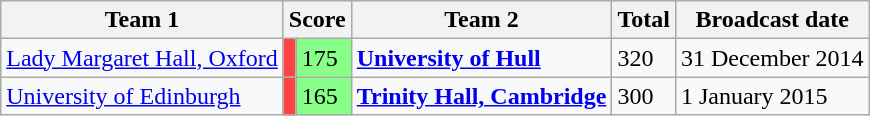<table class="wikitable">
<tr>
<th>Team 1</th>
<th colspan=2>Score</th>
<th>Team 2</th>
<th>Total</th>
<th>Broadcast date</th>
</tr>
<tr>
<td><a href='#'>Lady Margaret Hall, Oxford</a></td>
<td style="background:#f44;"></td>
<td style="background:#88ff88">175</td>
<td><strong><a href='#'>University of Hull</a></strong></td>
<td>320</td>
<td>31 December 2014</td>
</tr>
<tr>
<td><a href='#'>University of Edinburgh</a></td>
<td style="background:#f44;"></td>
<td style="background:#88ff88">165</td>
<td><strong><a href='#'>Trinity Hall, Cambridge</a></strong></td>
<td>300</td>
<td>1 January 2015</td>
</tr>
</table>
